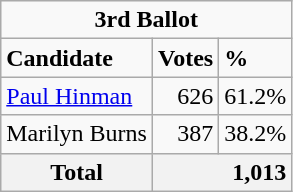<table class="wikitable">
<tr>
<td colspan="3" style="text-align:center;"><strong>3rd Ballot</strong></td>
</tr>
<tr>
<td><strong>Candidate</strong></td>
<td><strong>Votes</strong></td>
<td><strong>%</strong><br></td>
</tr>
<tr>
<td><a href='#'>Paul Hinman</a></td>
<td style="text-align:right;">626</td>
<td>61.2%</td>
</tr>
<tr>
<td>Marilyn Burns</td>
<td style="text-align:right;">387</td>
<td>38.2%</td>
</tr>
<tr>
<th>Total</th>
<th colspan="2" style="text-align:right;">1,013</th>
</tr>
</table>
